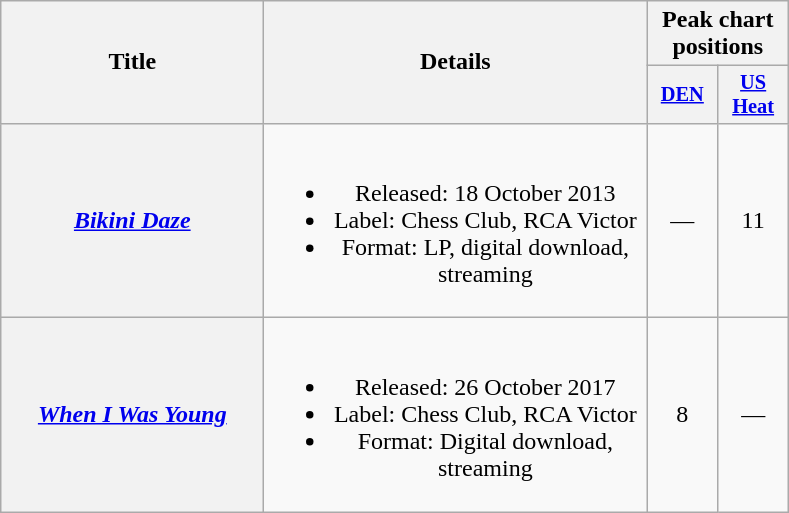<table class="wikitable plainrowheaders" style="text-align:center;">
<tr>
<th scope="col" rowspan="2" style="width:10.5em;">Title</th>
<th scope="col" rowspan="2" style="width:15.5em;">Details</th>
<th scope="col" colspan="2">Peak chart positions</th>
</tr>
<tr>
<th scope="col" style="width:3em;font-size:85%;"><a href='#'>DEN</a><br></th>
<th scope="col" style="width:3em;font-size:85%;"><a href='#'>US<br>Heat</a><br></th>
</tr>
<tr>
<th scope="row"><em><a href='#'>Bikini Daze</a></em></th>
<td><br><ul><li>Released: 18 October 2013</li><li>Label: Chess Club, RCA Victor</li><li>Format: LP, digital download, streaming</li></ul></td>
<td>—</td>
<td>11</td>
</tr>
<tr>
<th scope="row"><em><a href='#'>When I Was Young</a></em></th>
<td><br><ul><li>Released: 26 October 2017</li><li>Label: Chess Club, RCA Victor</li><li>Format: Digital download, streaming</li></ul></td>
<td>8</td>
<td>—</td>
</tr>
</table>
